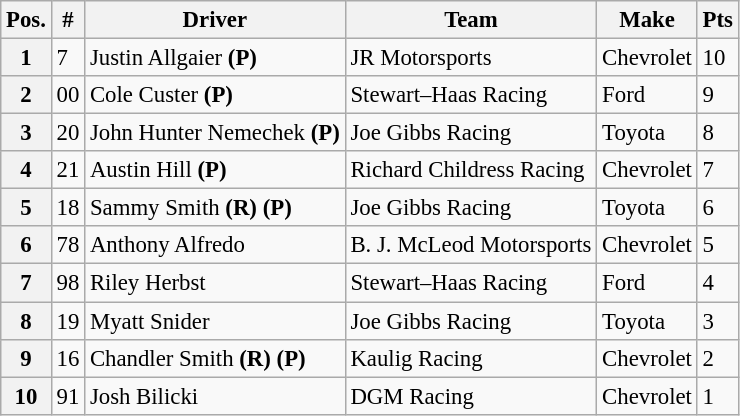<table class="wikitable" style="font-size:95%">
<tr>
<th>Pos.</th>
<th>#</th>
<th>Driver</th>
<th>Team</th>
<th>Make</th>
<th>Pts</th>
</tr>
<tr>
<th>1</th>
<td>7</td>
<td>Justin Allgaier <strong>(P)</strong></td>
<td>JR Motorsports</td>
<td>Chevrolet</td>
<td>10</td>
</tr>
<tr>
<th>2</th>
<td>00</td>
<td>Cole Custer <strong>(P)</strong></td>
<td>Stewart–Haas Racing</td>
<td>Ford</td>
<td>9</td>
</tr>
<tr>
<th>3</th>
<td>20</td>
<td>John Hunter Nemechek <strong>(P)</strong></td>
<td>Joe Gibbs Racing</td>
<td>Toyota</td>
<td>8</td>
</tr>
<tr>
<th>4</th>
<td>21</td>
<td>Austin Hill <strong>(P)</strong></td>
<td>Richard Childress Racing</td>
<td>Chevrolet</td>
<td>7</td>
</tr>
<tr>
<th>5</th>
<td>18</td>
<td>Sammy Smith <strong>(R)</strong> <strong>(P)</strong></td>
<td>Joe Gibbs Racing</td>
<td>Toyota</td>
<td>6</td>
</tr>
<tr>
<th>6</th>
<td>78</td>
<td>Anthony Alfredo</td>
<td>B. J. McLeod Motorsports</td>
<td>Chevrolet</td>
<td>5</td>
</tr>
<tr>
<th>7</th>
<td>98</td>
<td>Riley Herbst</td>
<td>Stewart–Haas Racing</td>
<td>Ford</td>
<td>4</td>
</tr>
<tr>
<th>8</th>
<td>19</td>
<td>Myatt Snider</td>
<td>Joe Gibbs Racing</td>
<td>Toyota</td>
<td>3</td>
</tr>
<tr>
<th>9</th>
<td>16</td>
<td>Chandler Smith <strong>(R)</strong> <strong>(P)</strong></td>
<td>Kaulig Racing</td>
<td>Chevrolet</td>
<td>2</td>
</tr>
<tr>
<th>10</th>
<td>91</td>
<td>Josh Bilicki</td>
<td>DGM Racing</td>
<td>Chevrolet</td>
<td>1</td>
</tr>
</table>
